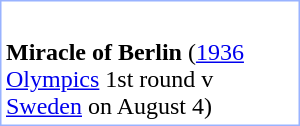<table style="float: right; margin-left: 1em; margin-bottom: 1em; width: 200px; border: #99B3FF solid 1px">
<tr>
<td><div><br>











</div></td>
</tr>
<tr>
<td><strong>Miracle of Berlin</strong> (<a href='#'>1936 Olympics</a> 1st round v <a href='#'>Sweden</a> on August 4)</td>
</tr>
</table>
